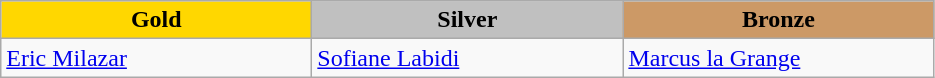<table class="wikitable" style="text-align:left">
<tr align="center">
<td width=200 bgcolor=gold><strong>Gold</strong></td>
<td width=200 bgcolor=silver><strong>Silver</strong></td>
<td width=200 bgcolor=CC9966><strong>Bronze</strong></td>
</tr>
<tr>
<td><a href='#'>Eric Milazar</a><br><em></em></td>
<td><a href='#'>Sofiane Labidi</a><br><em></em></td>
<td><a href='#'>Marcus la Grange</a><br><em></em></td>
</tr>
</table>
